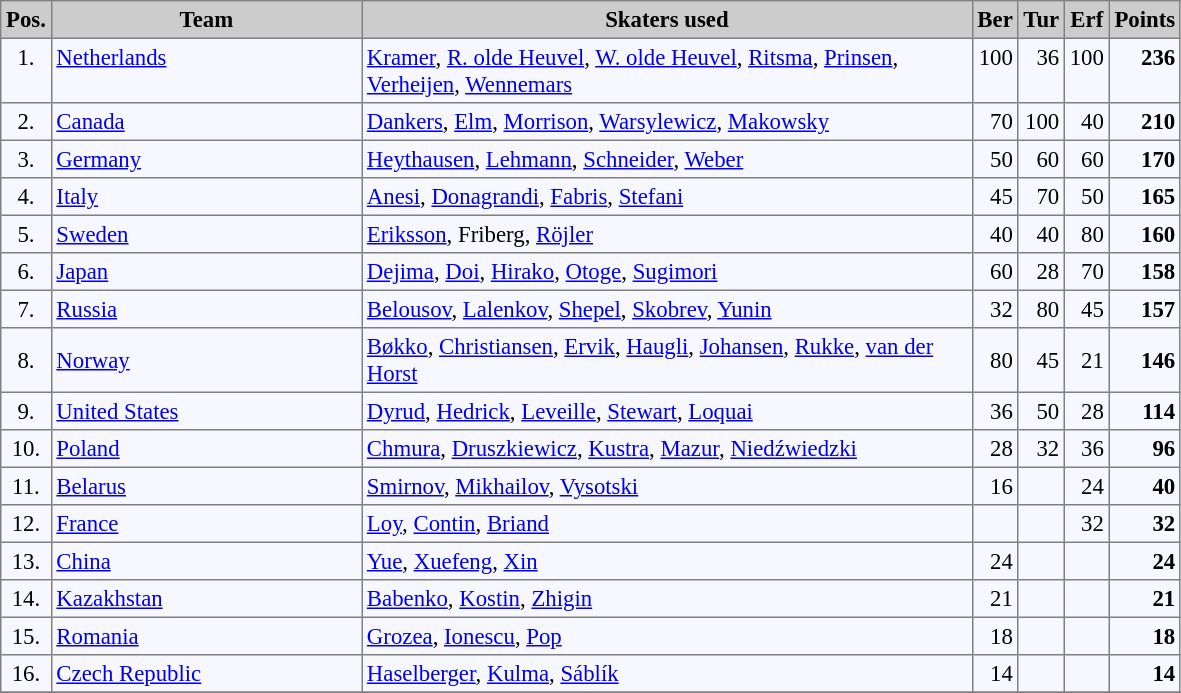<table bgcolor="#f7f8ff" cellpadding="3" cellspacing="0" border="1" style="font-size: 95%; border: gray solid 1px; border-collapse: collapse;">
<tr bgcolor="#CCCCCC">
<td align="center" width="10"><strong>Pos.</strong></td>
<td align="center" width="200"><strong>Team</strong></td>
<td align="center" width="400"><strong>Skaters used</strong></td>
<td align="center" width="20"><strong>Ber</strong></td>
<td align="center" width="20"><strong>Tur</strong></td>
<td align="center" width="20"><strong>Erf</strong></td>
<td align="center" width="20"><strong>Points</strong></td>
</tr>
<tr align="left" valign="top">
<td align="center">1.</td>
<td> <a href='#'>Netherlands</a></td>
<td><a href='#'>Kramer</a>, <a href='#'>R. olde Heuvel</a>, <a href='#'>W. olde Heuvel</a>, <a href='#'>Ritsma</a>, <a href='#'>Prinsen</a>, <a href='#'>Verheijen</a>, <a href='#'>Wennemars</a></td>
<td align="right">100</td>
<td align="right">36</td>
<td align="right">100</td>
<td align="right"><strong>236</strong></td>
</tr>
<tr align="left">
<td align="center">2.</td>
<td> <a href='#'>Canada</a></td>
<td><a href='#'>Dankers</a>, <a href='#'>Elm</a>, <a href='#'>Morrison</a>, <a href='#'>Warsylewicz</a>, <a href='#'>Makowsky</a></td>
<td align="right">70</td>
<td align="right">100</td>
<td align="right">40</td>
<td align="right"><strong>210</strong></td>
</tr>
<tr align="left">
<td align="center">3.</td>
<td> <a href='#'>Germany</a></td>
<td><a href='#'>Heythausen</a>, <a href='#'>Lehmann</a>, <a href='#'>Schneider</a>, <a href='#'>Weber</a></td>
<td align="right">50</td>
<td align="right">60</td>
<td align="right">60</td>
<td align="right"><strong>170</strong></td>
</tr>
<tr align="left">
<td align="center">4.</td>
<td> <a href='#'>Italy</a></td>
<td><a href='#'>Anesi</a>, <a href='#'>Donagrandi</a>, <a href='#'>Fabris</a>, <a href='#'>Stefani</a></td>
<td align="right">45</td>
<td align="right">70</td>
<td align="right">50</td>
<td align="right"><strong>165</strong></td>
</tr>
<tr align="left">
<td align="center">5.</td>
<td> <a href='#'>Sweden</a></td>
<td><a href='#'>Eriksson</a>, Friberg, <a href='#'>Röjler</a></td>
<td align="right">40</td>
<td align="right">40</td>
<td align="right">80</td>
<td align="right"><strong>160</strong></td>
</tr>
<tr align="left">
<td align="center">6.</td>
<td> <a href='#'>Japan</a></td>
<td><a href='#'>Dejima</a>, <a href='#'>Doi</a>, <a href='#'>Hirako</a>, <a href='#'>Otoge</a>, <a href='#'>Sugimori</a></td>
<td align="right">60</td>
<td align="right">28</td>
<td align="right">70</td>
<td align="right"><strong>158</strong></td>
</tr>
<tr align="left">
<td align="center">7.</td>
<td> <a href='#'>Russia</a></td>
<td><a href='#'>Belousov</a>, <a href='#'>Lalenkov</a>, <a href='#'>Shepel</a>, <a href='#'>Skobrev</a>, <a href='#'>Yunin</a></td>
<td align="right">32</td>
<td align="right">80</td>
<td align="right">45</td>
<td align="right"><strong>157</strong></td>
</tr>
<tr align="left">
<td align="center">8.</td>
<td> <a href='#'>Norway</a></td>
<td><a href='#'>Bøkko</a>, <a href='#'>Christiansen</a>, <a href='#'>Ervik</a>, <a href='#'>Haugli</a>, <a href='#'>Johansen</a>, <a href='#'>Rukke</a>, <a href='#'>van der Horst</a></td>
<td align="right">80</td>
<td align="right">45</td>
<td align="right">21</td>
<td align="right"><strong>146</strong></td>
</tr>
<tr align="left">
<td align="center">9.</td>
<td> <a href='#'>United States</a></td>
<td><a href='#'>Dyrud</a>, <a href='#'>Hedrick</a>, <a href='#'>Leveille</a>, <a href='#'>Stewart</a>, <a href='#'>Loquai</a></td>
<td align="right">36</td>
<td align="right">50</td>
<td align="right">28</td>
<td align="right"><strong>114</strong></td>
</tr>
<tr align="left">
<td align="center">10.</td>
<td> <a href='#'>Poland</a></td>
<td><a href='#'>Chmura</a>, <a href='#'>Druszkiewicz</a>, <a href='#'>Kustra</a>, <a href='#'>Mazur</a>, <a href='#'>Niedźwiedzki</a></td>
<td align="right">28</td>
<td align="right">32</td>
<td align="right">36</td>
<td align="right"><strong>96</strong></td>
</tr>
<tr align="left">
<td align="center">11.</td>
<td> <a href='#'>Belarus</a></td>
<td><a href='#'>Smirnov</a>, <a href='#'>Mikhailov</a>, <a href='#'>Vysotski</a></td>
<td align="right">16</td>
<td align="right"></td>
<td align="right">24</td>
<td align="right"><strong>40</strong></td>
</tr>
<tr align="left">
<td align="center">12.</td>
<td> <a href='#'>France</a></td>
<td><a href='#'>Loy</a>, <a href='#'>Contin</a>, <a href='#'>Briand</a></td>
<td align="right"></td>
<td align="right"></td>
<td align="right">32</td>
<td align="right"><strong>32</strong></td>
</tr>
<tr align="left">
<td align="center">13.</td>
<td> <a href='#'>China</a></td>
<td><a href='#'>Yue</a>, <a href='#'>Xuefeng</a>, <a href='#'>Xin</a></td>
<td align="right">24</td>
<td align="right"></td>
<td align="right"></td>
<td align="right"><strong>24</strong></td>
</tr>
<tr align="left">
<td align="center">14.</td>
<td> <a href='#'>Kazakhstan</a></td>
<td><a href='#'>Babenko</a>, <a href='#'>Kostin</a>, <a href='#'>Zhigin</a></td>
<td align="right">21</td>
<td align="right"></td>
<td align="right"></td>
<td align="right"><strong>21</strong></td>
</tr>
<tr align="left">
<td align="center">15.</td>
<td> <a href='#'>Romania</a></td>
<td><a href='#'>Grozea</a>, <a href='#'>Ionescu</a>, <a href='#'>Pop</a></td>
<td align="right">18</td>
<td align="right"></td>
<td align="right"></td>
<td align="right"><strong>18</strong></td>
</tr>
<tr align="left">
<td align="center">16.</td>
<td> <a href='#'>Czech Republic</a></td>
<td><a href='#'>Haselberger</a>, <a href='#'>Kulma</a>, <a href='#'>Sáblík</a></td>
<td align="right">14</td>
<td align="right"></td>
<td align="right"></td>
<td align="right"><strong>14</strong></td>
</tr>
<tr>
</tr>
</table>
